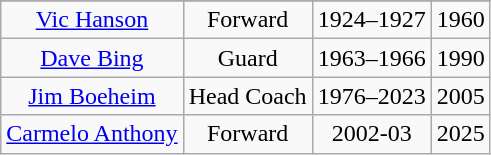<table class="wikitable" style="text-align:center">
<tr>
</tr>
<tr>
<td><a href='#'>Vic Hanson</a></td>
<td>Forward</td>
<td>1924–1927</td>
<td>1960</td>
</tr>
<tr>
<td><a href='#'>Dave Bing</a></td>
<td>Guard</td>
<td>1963–1966</td>
<td>1990</td>
</tr>
<tr>
<td><a href='#'>Jim Boeheim</a></td>
<td>Head Coach</td>
<td>1976–2023</td>
<td>2005</td>
</tr>
<tr>
<td><a href='#'>Carmelo Anthony</a></td>
<td>Forward</td>
<td>2002-03</td>
<td>2025</td>
</tr>
</table>
